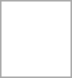<table style="text-align: center; border: 1px solid darkgray;">
<tr>
<td></td>
<td>        </td>
<td></td>
</tr>
<tr>
<td></td>
<td>        </td>
<td></td>
</tr>
<tr>
<td></td>
<td></td>
<td></td>
</tr>
</table>
